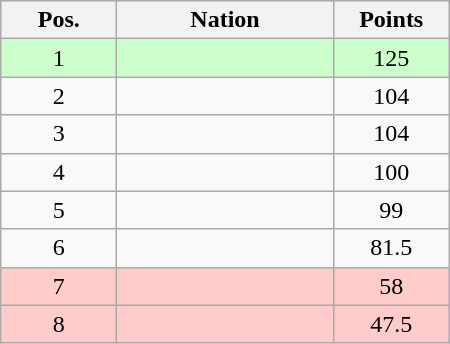<table class="wikitable gauche" cellspacing="1" style="width:300px;">
<tr style="background:#efefef; text-align:center;">
<th style="width:70px;">Pos.</th>
<th>Nation</th>
<th style="width:70px;">Points</th>
</tr>
<tr style="vertical-align:top; text-align:center; background:#ccffcc;">
<td>1</td>
<td style="text-align:left;"></td>
<td>125</td>
</tr>
<tr style="vertical-align:top; text-align:center;">
<td>2</td>
<td style="text-align:left;"></td>
<td>104</td>
</tr>
<tr style="vertical-align:top; text-align:center;">
<td>3</td>
<td style="text-align:left;"></td>
<td>104</td>
</tr>
<tr style="vertical-align:top; text-align:center;">
<td>4</td>
<td style="text-align:left;"></td>
<td>100</td>
</tr>
<tr style="vertical-align:top; text-align:center;">
<td>5</td>
<td style="text-align:left;"></td>
<td>99</td>
</tr>
<tr style="vertical-align:top; text-align:center;">
<td>6</td>
<td style="text-align:left;"></td>
<td>81.5</td>
</tr>
<tr style="vertical-align:top; text-align:center; background:#ffcccc;">
<td>7</td>
<td style="text-align:left;"></td>
<td>58</td>
</tr>
<tr style="vertical-align:top; text-align:center; background:#ffcccc;">
<td>8</td>
<td style="text-align:left;"></td>
<td>47.5</td>
</tr>
</table>
